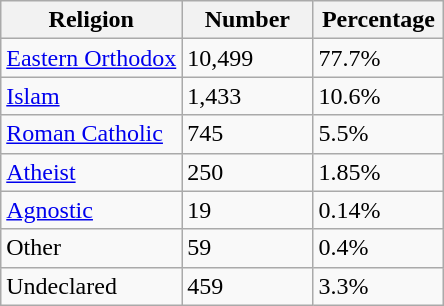<table class="wikitable">
<tr>
<th style="width:160x;">Religion</th>
<th style="width:80px;">Number</th>
<th style="width:80px;">Percentage</th>
</tr>
<tr>
<td><a href='#'>Eastern Orthodox</a></td>
<td>10,499</td>
<td>77.7%</td>
</tr>
<tr>
<td><a href='#'>Islam</a></td>
<td>1,433</td>
<td>10.6%</td>
</tr>
<tr>
<td><a href='#'>Roman Catholic</a></td>
<td>745</td>
<td>5.5%</td>
</tr>
<tr>
<td><a href='#'>Atheist</a></td>
<td>250</td>
<td>1.85%</td>
</tr>
<tr>
<td><a href='#'>Agnostic</a></td>
<td>19</td>
<td>0.14%</td>
</tr>
<tr>
<td>Other</td>
<td>59</td>
<td>0.4%</td>
</tr>
<tr>
<td>Undeclared</td>
<td>459</td>
<td>3.3%</td>
</tr>
</table>
